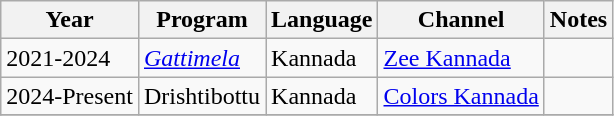<table class="wikitable sortable">
<tr>
<th>Year</th>
<th>Program</th>
<th>Language</th>
<th>Channel</th>
<th>Notes</th>
</tr>
<tr>
<td>2021-2024</td>
<td><em><a href='#'>Gattimela</a></em></td>
<td>Kannada</td>
<td><a href='#'>Zee Kannada</a></td>
<td></td>
</tr>
<tr>
<td>2024-Present</td>
<td>Drishtibottu</td>
<td>Kannada</td>
<td><a href='#'>Colors Kannada</a></td>
<td></td>
</tr>
<tr>
</tr>
</table>
